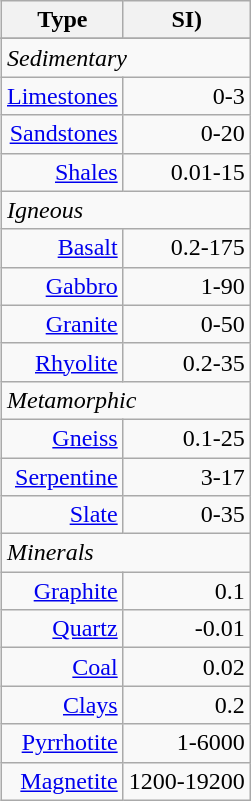<table class="wikitable collapsible collapsed" border="0" style="text-align: right;" align="right">
<tr>
<th>Type</th>
<th> SI)</th>
</tr>
<tr>
</tr>
<tr>
<td colspan="2" align="left"><em>Sedimentary</em></td>
</tr>
<tr>
<td><a href='#'>Limestones</a></td>
<td>0-3</td>
</tr>
<tr>
<td><a href='#'>Sandstones</a></td>
<td>0-20</td>
</tr>
<tr>
<td><a href='#'>Shales</a></td>
<td>0.01-15</td>
</tr>
<tr>
<td colspan="2" align="left"><em>Igneous</em></td>
</tr>
<tr>
<td><a href='#'>Basalt</a></td>
<td>0.2-175</td>
</tr>
<tr>
<td><a href='#'>Gabbro</a></td>
<td>1-90</td>
</tr>
<tr>
<td><a href='#'>Granite</a></td>
<td>0-50</td>
</tr>
<tr>
<td><a href='#'>Rhyolite</a></td>
<td>0.2-35</td>
</tr>
<tr>
<td colspan="2" align="left"><em>Metamorphic</em></td>
</tr>
<tr>
<td><a href='#'>Gneiss</a></td>
<td>0.1-25</td>
</tr>
<tr>
<td><a href='#'>Serpentine</a></td>
<td>3-17</td>
</tr>
<tr>
<td><a href='#'>Slate</a></td>
<td>0-35</td>
</tr>
<tr>
<td colspan="2" align="left"><em>Minerals</em></td>
</tr>
<tr>
<td><a href='#'>Graphite</a></td>
<td>0.1</td>
</tr>
<tr>
<td><a href='#'>Quartz</a></td>
<td>-0.01</td>
</tr>
<tr>
<td><a href='#'>Coal</a></td>
<td>0.02</td>
</tr>
<tr>
<td><a href='#'>Clays</a></td>
<td>0.2</td>
</tr>
<tr>
<td><a href='#'>Pyrrhotite</a></td>
<td>1-6000</td>
</tr>
<tr>
<td><a href='#'>Magnetite</a></td>
<td>1200-19200</td>
</tr>
</table>
